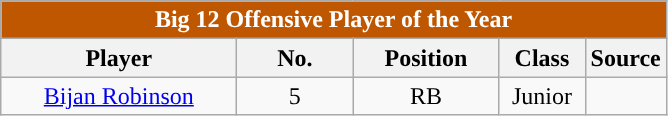<table class="wikitable" style="text-align:center">
<tr>
<td colspan="6" style= "background: #BF5700; color:white"><strong>Big 12 Offensive Player of the Year</strong></td>
</tr>
<tr>
<th style="width:150px; ">Player</th>
<th style="width:70px; ">No.</th>
<th style="width:90px; ">Position</th>
<th style="width:50px; ">Class</th>
<th style="width:10px; ">Source</th>
</tr>
<tr>
<td><a href='#'>Bijan Robinson</a></td>
<td>5</td>
<td>RB</td>
<td>Junior</td>
<td></td>
</tr>
</table>
